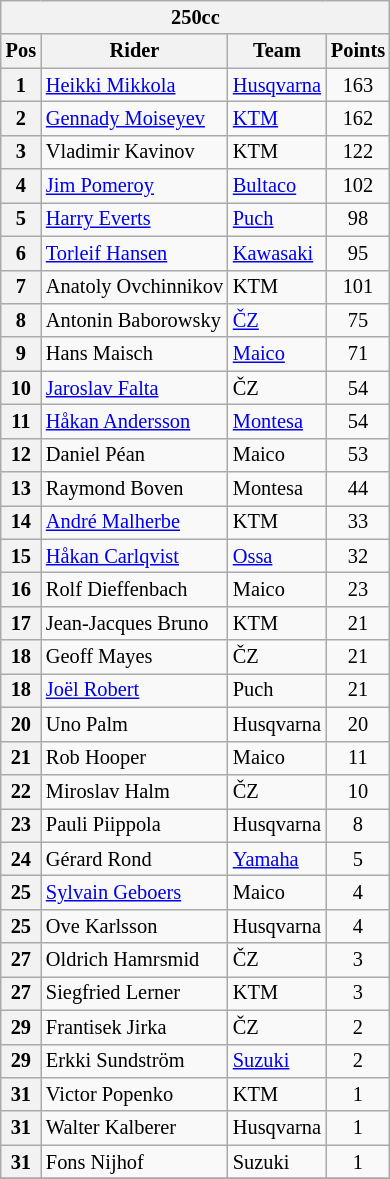<table class="wikitable" style="font-size: 85%;">
<tr>
<th colspan=4>250cc</th>
</tr>
<tr>
<th align=center>Pos</th>
<th align=center>Rider</th>
<th align=center>Team</th>
<th align=center>Points</th>
</tr>
<tr>
<th>1</th>
<td> <a href='#'>Heikki Mikkola</a></td>
<td><a href='#'>Husqvarna</a></td>
<td align="center">163</td>
</tr>
<tr>
<th>2</th>
<td> <a href='#'>Gennady Moiseyev</a></td>
<td><a href='#'>KTM</a></td>
<td align="center">162</td>
</tr>
<tr>
<th>3</th>
<td> Vladimir Kavinov</td>
<td>KTM</td>
<td align="center">122</td>
</tr>
<tr>
<th>4</th>
<td> <a href='#'>Jim Pomeroy</a></td>
<td><a href='#'>Bultaco</a></td>
<td align="center">102</td>
</tr>
<tr>
<th>5</th>
<td> <a href='#'>Harry Everts</a></td>
<td><a href='#'>Puch</a></td>
<td align="center">98</td>
</tr>
<tr>
<th>6</th>
<td> <a href='#'>Torleif Hansen</a></td>
<td><a href='#'>Kawasaki</a></td>
<td align="center">95</td>
</tr>
<tr>
<th>7</th>
<td> Anatoly Ovchinnikov</td>
<td>KTM</td>
<td align="center">101</td>
</tr>
<tr>
<th>8</th>
<td> Antonin Baborowsky</td>
<td><a href='#'>ČZ</a></td>
<td align="center">75</td>
</tr>
<tr>
<th>9</th>
<td> Hans Maisch</td>
<td><a href='#'>Maico</a></td>
<td align="center">71</td>
</tr>
<tr>
<th>10</th>
<td> <a href='#'>Jaroslav Falta</a></td>
<td>ČZ</td>
<td align="center">54</td>
</tr>
<tr>
<th>11</th>
<td> <a href='#'>Håkan Andersson</a></td>
<td><a href='#'>Montesa</a></td>
<td align="center">54</td>
</tr>
<tr>
<th>12</th>
<td> Daniel Péan</td>
<td>Maico</td>
<td align="center">53</td>
</tr>
<tr>
<th>13</th>
<td> Raymond Boven</td>
<td>Montesa</td>
<td align="center">44</td>
</tr>
<tr>
<th>14</th>
<td> <a href='#'>André Malherbe</a></td>
<td>KTM</td>
<td align="center">33</td>
</tr>
<tr>
<th>15</th>
<td> <a href='#'>Håkan Carlqvist</a></td>
<td><a href='#'>Ossa</a></td>
<td align="center">32</td>
</tr>
<tr>
<th>16</th>
<td> Rolf Dieffenbach</td>
<td>Maico</td>
<td align="center">23</td>
</tr>
<tr>
<th>17</th>
<td> Jean-Jacques Bruno</td>
<td>KTM</td>
<td align="center">21</td>
</tr>
<tr>
<th>18</th>
<td> Geoff Mayes</td>
<td>ČZ</td>
<td align="center">21</td>
</tr>
<tr>
<th>18</th>
<td> <a href='#'>Joël Robert</a></td>
<td>Puch</td>
<td align="center">21</td>
</tr>
<tr>
<th>20</th>
<td> Uno Palm</td>
<td>Husqvarna</td>
<td align="center">20</td>
</tr>
<tr>
<th>21</th>
<td> Rob Hooper</td>
<td>Maico</td>
<td align="center">11</td>
</tr>
<tr>
<th>22</th>
<td> Miroslav Halm</td>
<td>ČZ</td>
<td align="center">10</td>
</tr>
<tr>
<th>23</th>
<td> Pauli Piippola</td>
<td>Husqvarna</td>
<td align="center">8</td>
</tr>
<tr>
<th>24</th>
<td> Gérard Rond</td>
<td><a href='#'>Yamaha</a></td>
<td align="center">5</td>
</tr>
<tr>
<th>25</th>
<td> <a href='#'>Sylvain Geboers</a></td>
<td>Maico</td>
<td align="center">4</td>
</tr>
<tr>
<th>25</th>
<td> Ove Karlsson</td>
<td>Husqvarna</td>
<td align="center">4</td>
</tr>
<tr>
<th>27</th>
<td> Oldrich Hamrsmid</td>
<td>ČZ</td>
<td align="center">3</td>
</tr>
<tr>
<th>27</th>
<td> Siegfried Lerner</td>
<td>KTM</td>
<td align="center">3</td>
</tr>
<tr>
<th>29</th>
<td> Frantisek Jirka</td>
<td>ČZ</td>
<td align="center">2</td>
</tr>
<tr>
<th>29</th>
<td> Erkki Sundström</td>
<td><a href='#'>Suzuki</a></td>
<td align="center">2</td>
</tr>
<tr>
<th>31</th>
<td> Victor Popenko</td>
<td>KTM</td>
<td align="center">1</td>
</tr>
<tr>
<th>31</th>
<td> Walter Kalberer</td>
<td>Husqvarna</td>
<td align="center">1</td>
</tr>
<tr>
<th>31</th>
<td> Fons Nijhof</td>
<td>Suzuki</td>
<td align="center">1</td>
</tr>
<tr>
</tr>
</table>
